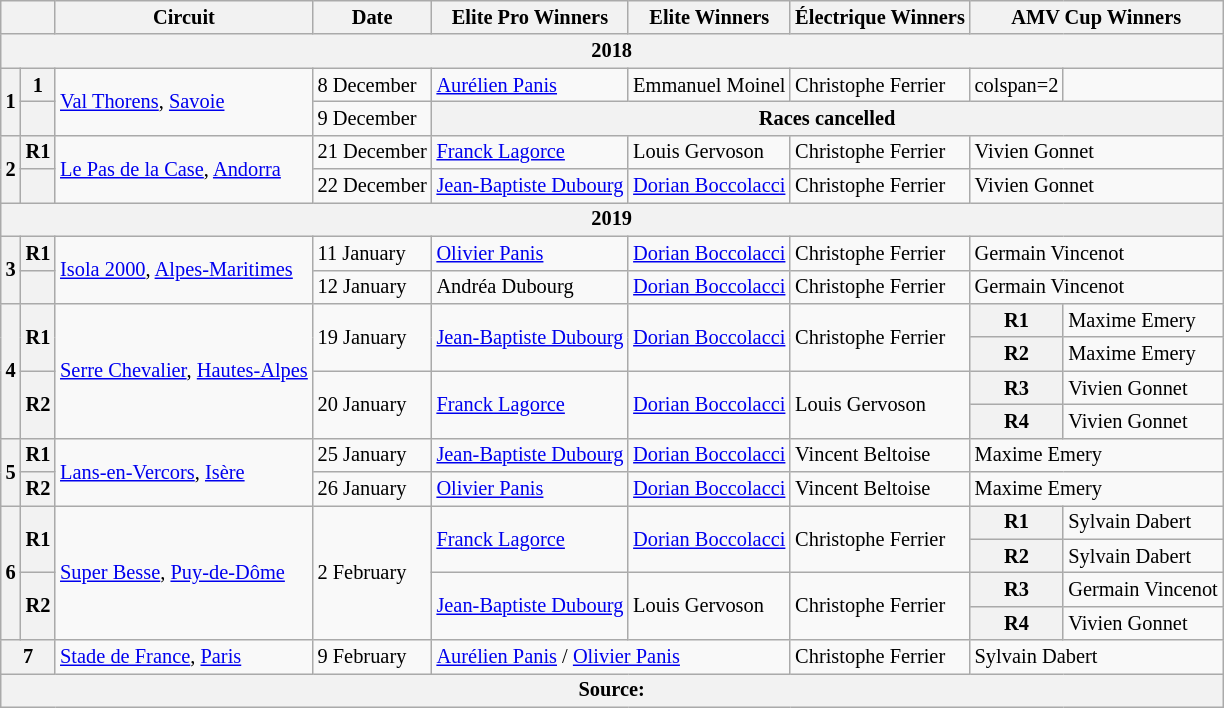<table class="wikitable" style="font-size: 85%">
<tr>
<th colspan=2></th>
<th>Circuit</th>
<th>Date</th>
<th>Elite Pro Winners</th>
<th>Elite Winners</th>
<th>Électrique Winners</th>
<th colspan=2>AMV Cup Winners</th>
</tr>
<tr>
<th align=center colspan=9>2018</th>
</tr>
<tr>
<th rowspan=2>1</th>
<th>1</th>
<td rowspan=2> <a href='#'>Val Thorens</a>, <a href='#'>Savoie</a></td>
<td>8 December</td>
<td> <a href='#'>Aurélien Panis</a></td>
<td> Emmanuel Moinel</td>
<td> Christophe Ferrier</td>
<td>colspan=2 </td>
</tr>
<tr>
<th></th>
<td>9 December</td>
<th colspan=5>Races cancelled</th>
</tr>
<tr>
<th rowspan=2>2</th>
<th>R1</th>
<td rowspan=2> <a href='#'>Le Pas de la Case</a>, <a href='#'>Andorra</a></td>
<td>21 December</td>
<td> <a href='#'>Franck Lagorce</a></td>
<td> Louis Gervoson</td>
<td> Christophe Ferrier</td>
<td colspan=2> Vivien Gonnet</td>
</tr>
<tr>
<th></th>
<td>22 December</td>
<td> <a href='#'>Jean-Baptiste Dubourg</a></td>
<td> <a href='#'>Dorian Boccolacci</a></td>
<td> Christophe Ferrier</td>
<td colspan=2> Vivien Gonnet</td>
</tr>
<tr>
<th align=center colspan=9>2019</th>
</tr>
<tr>
<th rowspan=2>3</th>
<th>R1</th>
<td rowspan=2> <a href='#'>Isola 2000</a>, <a href='#'>Alpes-Maritimes</a></td>
<td>11 January</td>
<td> <a href='#'>Olivier Panis</a></td>
<td> <a href='#'>Dorian Boccolacci</a></td>
<td> Christophe Ferrier</td>
<td colspan=2> Germain Vincenot</td>
</tr>
<tr>
<th></th>
<td>12 January</td>
<td> Andréa Dubourg</td>
<td> <a href='#'>Dorian Boccolacci</a></td>
<td> Christophe Ferrier</td>
<td colspan=2> Germain Vincenot</td>
</tr>
<tr>
<th rowspan=4>4</th>
<th rowspan=2>R1</th>
<td rowspan=4> <a href='#'>Serre Chevalier</a>, <a href='#'>Hautes-Alpes</a></td>
<td rowspan=2>19 January</td>
<td rowspan=2> <a href='#'>Jean-Baptiste Dubourg</a></td>
<td rowspan=2> <a href='#'>Dorian Boccolacci</a></td>
<td rowspan=2> Christophe Ferrier</td>
<th>R1</th>
<td> Maxime Emery</td>
</tr>
<tr>
<th>R2</th>
<td> Maxime Emery</td>
</tr>
<tr>
<th rowspan=2>R2</th>
<td rowspan=2>20 January</td>
<td rowspan=2> <a href='#'>Franck Lagorce</a></td>
<td rowspan=2> <a href='#'>Dorian Boccolacci</a></td>
<td rowspan=2> Louis Gervoson</td>
<th>R3</th>
<td> Vivien Gonnet</td>
</tr>
<tr>
<th>R4</th>
<td> Vivien Gonnet</td>
</tr>
<tr>
<th rowspan=2>5</th>
<th>R1</th>
<td rowspan=2> <a href='#'>Lans-en-Vercors</a>, <a href='#'>Isère</a></td>
<td>25 January</td>
<td> <a href='#'>Jean-Baptiste Dubourg</a></td>
<td> <a href='#'>Dorian Boccolacci</a></td>
<td> Vincent Beltoise</td>
<td colspan=2> Maxime Emery</td>
</tr>
<tr>
<th>R2</th>
<td>26 January</td>
<td> <a href='#'>Olivier Panis</a></td>
<td> <a href='#'>Dorian Boccolacci</a></td>
<td> Vincent Beltoise</td>
<td colspan=2> Maxime Emery</td>
</tr>
<tr>
<th rowspan=4>6</th>
<th rowspan=2>R1</th>
<td rowspan=4> <a href='#'>Super Besse</a>, <a href='#'>Puy-de-Dôme</a></td>
<td rowspan=4>2 February</td>
<td rowspan=2> <a href='#'>Franck Lagorce</a></td>
<td rowspan=2> <a href='#'>Dorian Boccolacci</a></td>
<td rowspan=2> Christophe Ferrier</td>
<th>R1</th>
<td> Sylvain Dabert</td>
</tr>
<tr>
<th>R2</th>
<td> Sylvain Dabert</td>
</tr>
<tr>
<th rowspan=2>R2</th>
<td rowspan=2> <a href='#'>Jean-Baptiste Dubourg</a></td>
<td rowspan=2> Louis Gervoson</td>
<td rowspan=2> Christophe Ferrier</td>
<th>R3</th>
<td> Germain Vincenot</td>
</tr>
<tr>
<th>R4</th>
<td> Vivien Gonnet</td>
</tr>
<tr>
<th colspan=2>7</th>
<td> <a href='#'>Stade de France</a>, <a href='#'>Paris</a></td>
<td>9 February</td>
<td colspan=2> <a href='#'>Aurélien Panis</a> /  <a href='#'>Olivier Panis</a></td>
<td> Christophe Ferrier</td>
<td colspan=2> Sylvain Dabert</td>
</tr>
<tr>
<th colspan=9>Source:</th>
</tr>
</table>
